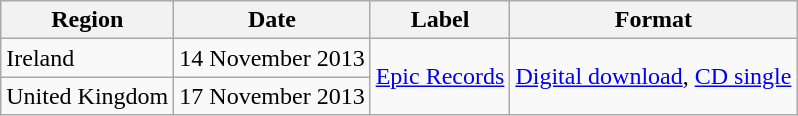<table class="wikitable">
<tr>
<th>Region</th>
<th>Date</th>
<th>Label</th>
<th>Format</th>
</tr>
<tr>
<td>Ireland</td>
<td>14 November 2013</td>
<td rowspan="2"><a href='#'>Epic Records</a></td>
<td rowspan="2"><a href='#'>Digital download</a>, <a href='#'>CD single</a></td>
</tr>
<tr>
<td>United Kingdom</td>
<td>17 November 2013</td>
</tr>
</table>
